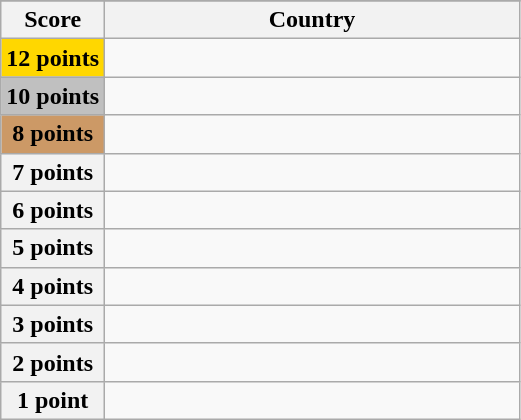<table class="wikitable">
<tr>
</tr>
<tr>
<th scope="col" width="20%">Score</th>
<th scope="col">Country</th>
</tr>
<tr>
<th scope="row" style="background:gold">12 points</th>
<td></td>
</tr>
<tr>
<th scope="row" style="background:silver">10 points</th>
<td></td>
</tr>
<tr>
<th scope="row" style="background:#CC9966">8 points</th>
<td></td>
</tr>
<tr>
<th scope="row">7 points</th>
<td></td>
</tr>
<tr>
<th scope="row">6 points</th>
<td></td>
</tr>
<tr>
<th scope="row">5 points</th>
<td></td>
</tr>
<tr>
<th scope="row">4 points</th>
<td></td>
</tr>
<tr>
<th scope="row">3 points</th>
<td></td>
</tr>
<tr>
<th scope="row">2 points</th>
<td></td>
</tr>
<tr>
<th scope="row">1 point</th>
<td></td>
</tr>
</table>
